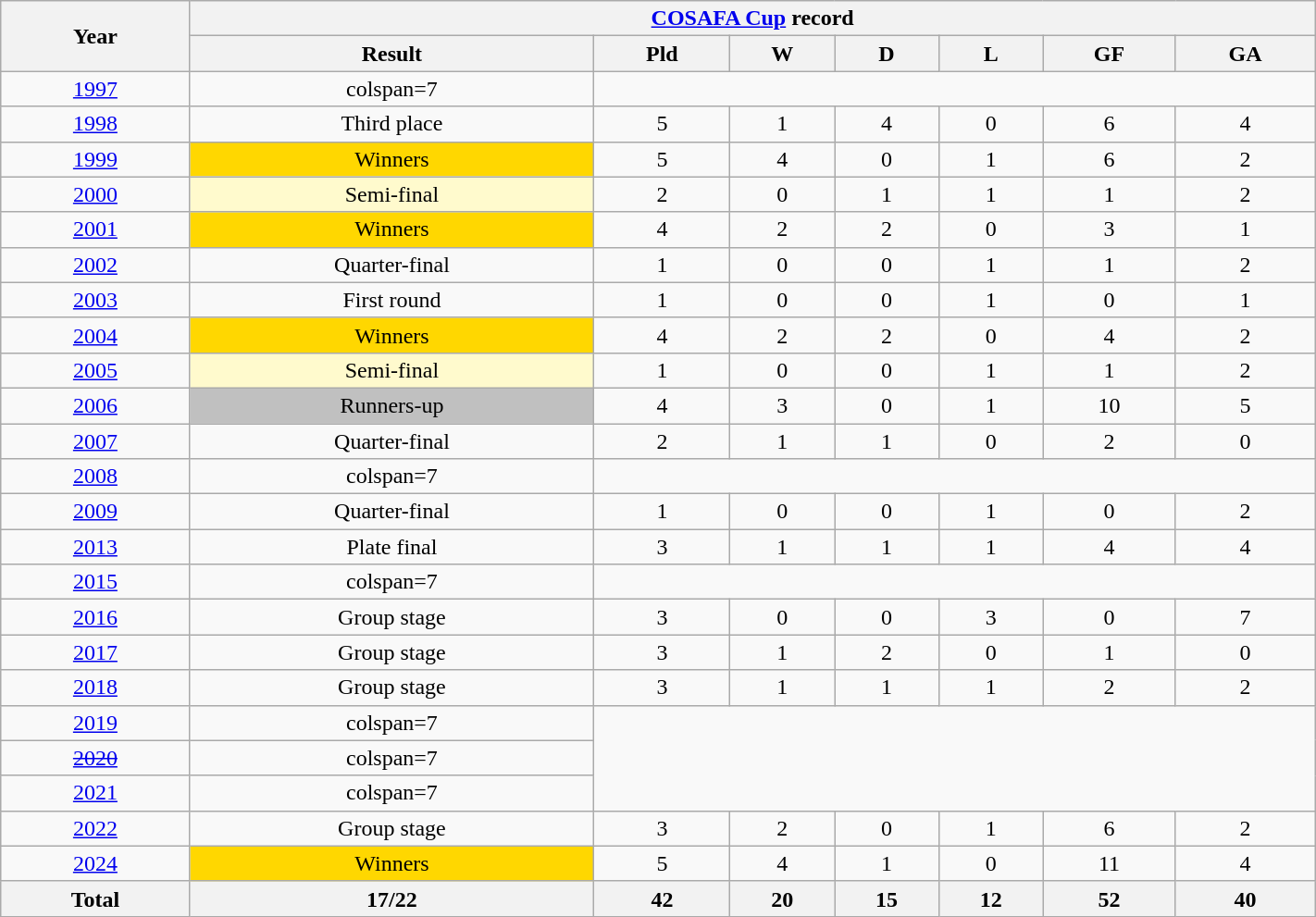<table class="wikitable" style="text-align: center; width:75%;">
<tr>
<th rowspan="2">Year</th>
<th colspan="7"><a href='#'>COSAFA Cup</a> record</th>
</tr>
<tr>
<th>Result</th>
<th>Pld</th>
<th>W</th>
<th>D</th>
<th>L</th>
<th>GF</th>
<th>GA</th>
</tr>
<tr>
<td><a href='#'>1997</a></td>
<td>colspan=7 </td>
</tr>
<tr>
<td><a href='#'>1998</a></td>
<td style="background:bronze">Third place</td>
<td>5</td>
<td>1</td>
<td>4</td>
<td>0</td>
<td>6</td>
<td>4</td>
</tr>
<tr>
<td><a href='#'>1999</a></td>
<td style="background:gold">Winners</td>
<td>5</td>
<td>4</td>
<td>0</td>
<td>1</td>
<td>6</td>
<td>2</td>
</tr>
<tr>
<td><a href='#'>2000</a></td>
<td style="background:LemonChiffon">Semi-final</td>
<td>2</td>
<td>0</td>
<td>1</td>
<td>1</td>
<td>1</td>
<td>2</td>
</tr>
<tr>
<td><a href='#'>2001</a></td>
<td style="background:gold">Winners</td>
<td>4</td>
<td>2</td>
<td>2</td>
<td>0</td>
<td>3</td>
<td>1</td>
</tr>
<tr>
<td><a href='#'>2002</a></td>
<td>Quarter-final</td>
<td>1</td>
<td>0</td>
<td>0</td>
<td>1</td>
<td>1</td>
<td>2</td>
</tr>
<tr>
<td><a href='#'>2003</a></td>
<td>First round</td>
<td>1</td>
<td>0</td>
<td>0</td>
<td>1</td>
<td>0</td>
<td>1</td>
</tr>
<tr>
<td><a href='#'>2004</a></td>
<td style="background:gold">Winners</td>
<td>4</td>
<td>2</td>
<td>2</td>
<td>0</td>
<td>4</td>
<td>2</td>
</tr>
<tr>
<td><a href='#'>2005</a></td>
<td style="background:LemonChiffon">Semi-final</td>
<td>1</td>
<td>0</td>
<td>0</td>
<td>1</td>
<td>1</td>
<td>2</td>
</tr>
<tr>
<td><a href='#'>2006</a></td>
<td style="background:silver">Runners-up</td>
<td>4</td>
<td>3</td>
<td>0</td>
<td>1</td>
<td>10</td>
<td>5</td>
</tr>
<tr>
<td><a href='#'>2007</a></td>
<td>Quarter-final</td>
<td>2</td>
<td>1</td>
<td>1</td>
<td>0</td>
<td>2</td>
<td>0</td>
</tr>
<tr>
<td> <a href='#'>2008</a></td>
<td>colspan=7 </td>
</tr>
<tr>
<td> <a href='#'>2009</a></td>
<td>Quarter-final</td>
<td>1</td>
<td>0</td>
<td>0</td>
<td>1</td>
<td>0</td>
<td>2</td>
</tr>
<tr>
<td> <a href='#'>2013</a></td>
<td>Plate final</td>
<td>3</td>
<td>1</td>
<td>1</td>
<td>1</td>
<td>4</td>
<td>4</td>
</tr>
<tr>
<td> <a href='#'>2015</a></td>
<td>colspan=7 </td>
</tr>
<tr>
<td> <a href='#'>2016</a></td>
<td>Group stage</td>
<td>3</td>
<td>0</td>
<td>0</td>
<td>3</td>
<td>0</td>
<td>7</td>
</tr>
<tr>
<td> <a href='#'>2017</a></td>
<td>Group stage</td>
<td>3</td>
<td>1</td>
<td>2</td>
<td>0</td>
<td>1</td>
<td>0</td>
</tr>
<tr>
<td> <a href='#'>2018</a></td>
<td>Group stage</td>
<td>3</td>
<td>1</td>
<td>1</td>
<td>1</td>
<td>2</td>
<td>2</td>
</tr>
<tr>
<td> <a href='#'>2019</a></td>
<td>colspan=7 </td>
</tr>
<tr>
<td> <a href='#'><s>2020</s></a></td>
<td>colspan=7 </td>
</tr>
<tr>
<td> <a href='#'>2021</a></td>
<td>colspan=7 </td>
</tr>
<tr>
<td> <a href='#'>2022</a></td>
<td>Group stage</td>
<td>3</td>
<td>2</td>
<td>0</td>
<td>1</td>
<td>6</td>
<td>2</td>
</tr>
<tr>
<td> <a href='#'>2024</a></td>
<td style="background:gold">Winners</td>
<td>5</td>
<td>4</td>
<td>1</td>
<td>0</td>
<td>11</td>
<td>4</td>
</tr>
<tr>
<th>Total</th>
<th>17/22</th>
<th>42</th>
<th>20</th>
<th>15</th>
<th>12</th>
<th>52</th>
<th>40</th>
</tr>
</table>
